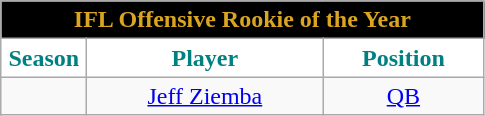<table class="wikitable sortable" style="text-align:center">
<tr>
<td colspan="4" style="background:#000; color:#DAA520;"><strong>IFL Offensive Rookie of the Year</strong></td>
</tr>
<tr>
<th style="width:50px; background:white; color:teal;">Season</th>
<th style="width:150px; background:white; color:teal;">Player</th>
<th style="width:100px; background:white; color:teal;">Position</th>
</tr>
<tr>
<td></td>
<td><a href='#'>Jeff Ziemba</a></td>
<td><a href='#'>QB</a></td>
</tr>
</table>
